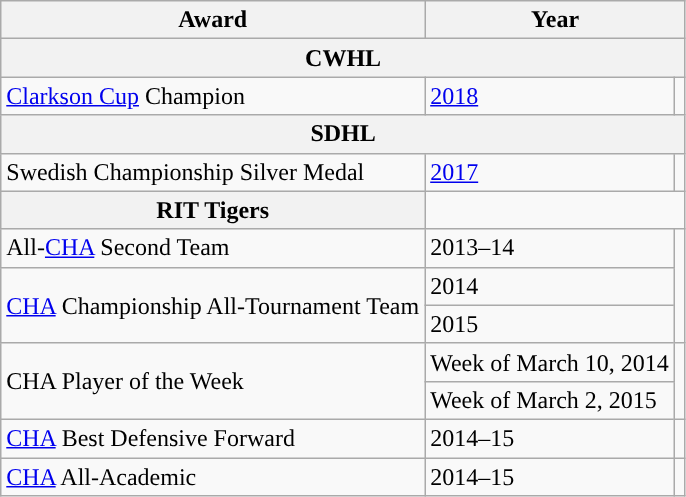<table class="wikitable">
<tr>
<th scope="col">Award</th>
<th colspan="2" scope="col">Year</th>
</tr>
<tr>
<th colspan="3">CWHL</th>
</tr>
<tr>
<td><a href='#'>Clarkson Cup</a> Champion</td>
<td><a href='#'>2018</a></td>
<td align="center"></td>
</tr>
<tr>
<th colspan="3">SDHL</th>
</tr>
<tr>
<td>Swedish Championship Silver Medal</td>
<td><a href='#'>2017</a></td>
<td align="center"></td>
</tr>
<tr>
<th>RIT Tigers</th>
</tr>
<tr>
<td>All-<a href='#'>CHA</a> Second Team</td>
<td>2013–14</td>
<td align="center" rowspan="3"></td>
</tr>
<tr>
<td rowspan="2"><a href='#'>CHA</a> Championship All-Tournament Team</td>
<td>2014</td>
</tr>
<tr>
<td>2015</td>
</tr>
<tr>
<td rowspan="2">CHA Player of the Week</td>
<td>Week of March 10, 2014</td>
<td rowspan="2" align="center"></td>
</tr>
<tr>
<td>Week of March 2, 2015</td>
</tr>
<tr>
<td><a href='#'>CHA</a> Best Defensive Forward</td>
<td>2014–15</td>
<td align="center"></td>
</tr>
<tr>
<td><a href='#'>CHA</a> All-Academic</td>
<td>2014–15</td>
<td align="center"></td>
</tr>
</table>
